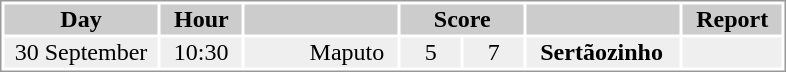<table border="0" style="border: 1px solid #999; background-color:#FFFFFF">
<tr align="center" bgcolor="#CCCCCC">
<th width="100">  Day  </th>
<th width="50">  Hour  </th>
<th width="100"></th>
<th colspan="2" width="80">Score</th>
<th width="100"></th>
<th>  Report  </th>
</tr>
<tr align="center" bgcolor="#EFEFEF">
<td>30 September</td>
<td>10:30</td>
<td align="right">Maputo  </td>
<td>5</td>
<td>7</td>
<td align="left">  <strong>Sertãozinho</strong></td>
<td></td>
</tr>
</table>
